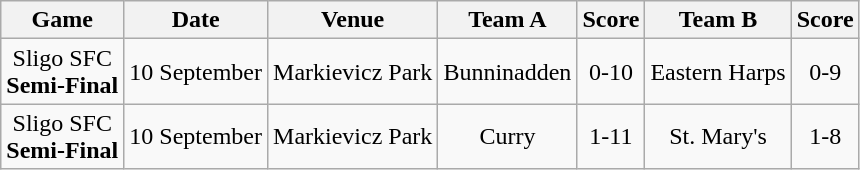<table class="wikitable">
<tr>
<th>Game</th>
<th>Date</th>
<th>Venue</th>
<th>Team A</th>
<th>Score</th>
<th>Team B</th>
<th>Score</th>
</tr>
<tr align="center">
<td>Sligo SFC<br><strong>Semi-Final</strong></td>
<td>10 September</td>
<td>Markievicz Park</td>
<td>Bunninadden</td>
<td>0-10</td>
<td>Eastern Harps</td>
<td>0-9</td>
</tr>
<tr align="center">
<td>Sligo SFC<br><strong>Semi-Final</strong></td>
<td>10 September</td>
<td>Markievicz Park</td>
<td>Curry</td>
<td>1-11</td>
<td>St. Mary's</td>
<td>1-8</td>
</tr>
</table>
